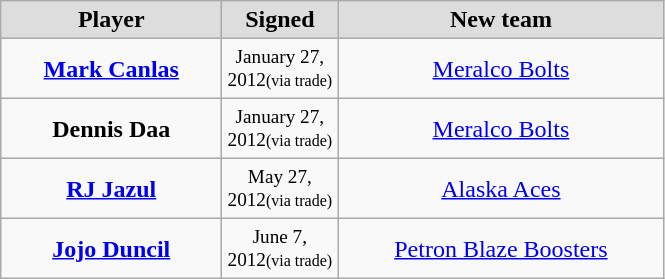<table class="wikitable" style="text-align: center">
<tr align="center" bgcolor="#dddddd">
<td style="width:140px"><strong>Player</strong></td>
<td style="width:70px"><strong>Signed</strong></td>
<td style="width:210px"><strong>New team</strong></td>
</tr>
<tr style="height:40px">
<td><strong><a href='#'>Mark Canlas</a></strong></td>
<td style="font-size: 80%">January 27, 2012<small>(via trade)</small></td>
<td><a href='#'>Meralco Bolts</a></td>
</tr>
<tr style="height:40px">
<td><strong>Dennis Daa</strong></td>
<td style="font-size: 80%">January 27, 2012<small>(via trade)</small></td>
<td><a href='#'>Meralco Bolts</a></td>
</tr>
<tr style="height:40px">
<td><strong><a href='#'>RJ Jazul</a></strong></td>
<td style="font-size: 80%">May 27, 2012<small>(via trade)</small></td>
<td><a href='#'>Alaska Aces</a></td>
</tr>
<tr style="height:40px">
<td><strong><a href='#'>Jojo Duncil</a></strong></td>
<td style="font-size: 80%">June 7, 2012<small>(via trade)</small></td>
<td><a href='#'>Petron Blaze Boosters</a></td>
</tr>
</table>
